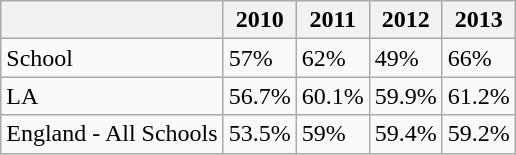<table class="wikitable">
<tr>
<th></th>
<th>2010</th>
<th>2011</th>
<th>2012</th>
<th>2013</th>
</tr>
<tr>
<td>School</td>
<td>57%</td>
<td>62%</td>
<td>49%</td>
<td>66%</td>
</tr>
<tr>
<td>LA</td>
<td>56.7%</td>
<td>60.1%</td>
<td>59.9%</td>
<td>61.2%</td>
</tr>
<tr>
<td>England - All Schools</td>
<td>53.5%</td>
<td>59%</td>
<td>59.4%</td>
<td>59.2%</td>
</tr>
</table>
